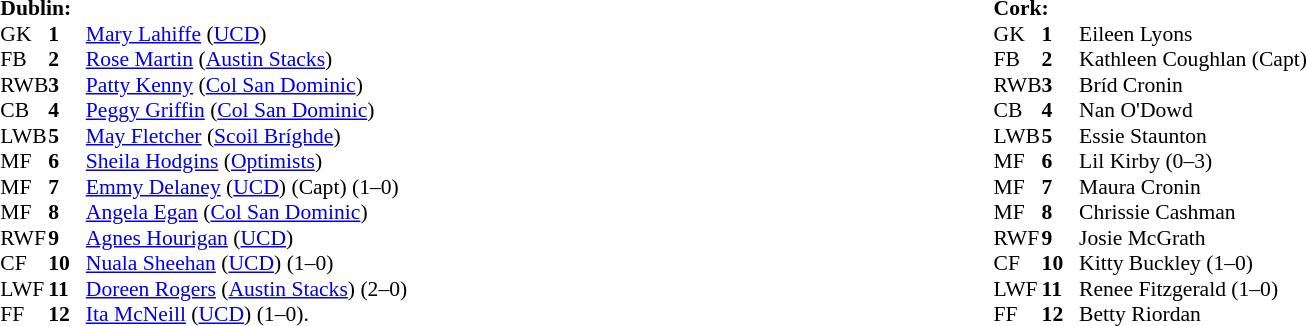<table width="100%">
<tr>
<td valign="top" width="50%"><br><table style="font-size: 90%" cellspacing="0" cellpadding="0" align=center>
<tr>
<td colspan="4"><strong>Dublin:</strong></td>
</tr>
<tr>
<th width="25"></th>
<th width="25"></th>
</tr>
<tr>
<td>GK</td>
<td><strong>1</strong></td>
<td><a href='#'>Mary Lahiffe</a> (<a href='#'>UCD</a>)</td>
</tr>
<tr>
<td>FB</td>
<td><strong>2</strong></td>
<td><a href='#'>Rose Martin</a> (<a href='#'>Austin Stacks</a>)</td>
</tr>
<tr>
<td>RWB</td>
<td><strong>3</strong></td>
<td><a href='#'>Patty Kenny</a> (<a href='#'>Col San Dominic</a>)</td>
</tr>
<tr>
<td>CB</td>
<td><strong>4</strong></td>
<td><a href='#'>Peggy Griffin</a> (<a href='#'>Col San Dominic</a>)</td>
</tr>
<tr>
<td>LWB</td>
<td><strong>5</strong></td>
<td><a href='#'>May Fletcher</a> (<a href='#'>Scoil Bríghde</a>)</td>
</tr>
<tr>
<td>MF</td>
<td><strong>6</strong></td>
<td><a href='#'>Sheila Hodgins</a> (<a href='#'>Optimists</a>)</td>
</tr>
<tr>
<td>MF</td>
<td><strong>7</strong></td>
<td><a href='#'>Emmy Delaney</a> (<a href='#'>UCD</a>) (Capt) (1–0)</td>
</tr>
<tr>
<td>MF</td>
<td><strong>8</strong></td>
<td><a href='#'>Angela Egan</a> (<a href='#'>Col San Dominic</a>)</td>
</tr>
<tr>
<td>RWF</td>
<td><strong>9</strong></td>
<td><a href='#'>Agnes Hourigan</a> (<a href='#'>UCD</a>)</td>
</tr>
<tr>
<td>CF</td>
<td><strong>10</strong></td>
<td><a href='#'>Nuala Sheehan</a> (<a href='#'>UCD</a>) (1–0)</td>
</tr>
<tr>
<td>LWF</td>
<td><strong>11</strong></td>
<td><a href='#'>Doreen Rogers</a> (<a href='#'>Austin Stacks</a>) (2–0)</td>
</tr>
<tr>
<td>FF</td>
<td><strong>12</strong></td>
<td><a href='#'>Ita McNeill</a> (<a href='#'>UCD</a>) (1–0).</td>
</tr>
<tr>
</tr>
</table>
</td>
<td valign="top" width="50%"><br><table style="font-size: 90%" cellspacing="0" cellpadding="0" align=center>
<tr>
<td colspan="4"><strong>Cork:</strong></td>
</tr>
<tr>
<th width="25"></th>
<th width="25"></th>
</tr>
<tr>
<td>GK</td>
<td><strong>1</strong></td>
<td>Eileen Lyons</td>
</tr>
<tr>
<td>FB</td>
<td><strong>2</strong></td>
<td>Kathleen Coughlan (Capt)</td>
</tr>
<tr>
<td>RWB</td>
<td><strong>3</strong></td>
<td>Bríd Cronin</td>
</tr>
<tr>
<td>CB</td>
<td><strong>4</strong></td>
<td>Nan O'Dowd</td>
</tr>
<tr>
<td>LWB</td>
<td><strong>5</strong></td>
<td>Essie Staunton</td>
</tr>
<tr>
<td>MF</td>
<td><strong>6</strong></td>
<td>Lil Kirby (0–3)</td>
</tr>
<tr>
<td>MF</td>
<td><strong>7</strong></td>
<td>Maura Cronin</td>
</tr>
<tr>
<td>MF</td>
<td><strong>8</strong></td>
<td>Chrissie Cashman</td>
</tr>
<tr>
<td>RWF</td>
<td><strong>9</strong></td>
<td>Josie McGrath</td>
</tr>
<tr>
<td>CF</td>
<td><strong>10</strong></td>
<td>Kitty Buckley (1–0)</td>
</tr>
<tr>
<td>LWF</td>
<td><strong>11</strong></td>
<td>Renee Fitzgerald (1–0)</td>
</tr>
<tr>
<td>FF</td>
<td><strong>12</strong></td>
<td>Betty Riordan</td>
</tr>
<tr>
</tr>
</table>
</td>
</tr>
</table>
